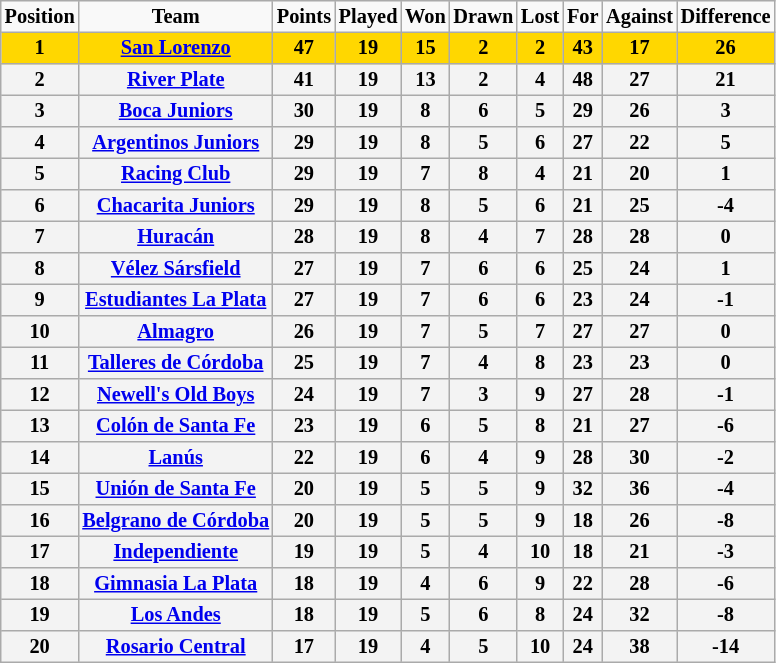<table border="2" cellpadding="2" cellspacing="0" style="margin: 0; background: #f9f9f9; border: 1px #aaa solid; border-collapse: collapse; font-size: 85%;">
<tr>
<th>Position</th>
<th>Team</th>
<th>Points</th>
<th>Played</th>
<th>Won</th>
<th>Drawn</th>
<th>Lost</th>
<th>For</th>
<th>Against</th>
<th>Difference</th>
</tr>
<tr>
<th bgcolor="gold">1</th>
<th bgcolor="gold"><a href='#'>San Lorenzo</a></th>
<th bgcolor="gold">47</th>
<th bgcolor="gold">19</th>
<th bgcolor="gold">15</th>
<th bgcolor="gold">2</th>
<th bgcolor="gold">2</th>
<th bgcolor="gold">43</th>
<th bgcolor="gold">17</th>
<th bgcolor="gold">26</th>
</tr>
<tr>
<th bgcolor="F3F3F3">2</th>
<th bgcolor="F3F3F3"><a href='#'>River Plate</a></th>
<th bgcolor="F3F3F3">41</th>
<th bgcolor="F3F3F3">19</th>
<th bgcolor="F3F3F3">13</th>
<th bgcolor="F3F3F3">2</th>
<th bgcolor="F3F3F3">4</th>
<th bgcolor="F3F3F3">48</th>
<th bgcolor="F3F3F3">27</th>
<th bgcolor="F3F3F3">21</th>
</tr>
<tr>
<th bgcolor="F3F3F3">3</th>
<th bgcolor="F3F3F3"><a href='#'>Boca Juniors</a></th>
<th bgcolor="F3F3F3">30</th>
<th bgcolor="F3F3F3">19</th>
<th bgcolor="F3F3F3">8</th>
<th bgcolor="F3F3F3">6</th>
<th bgcolor="F3F3F3">5</th>
<th bgcolor="F3F3F3">29</th>
<th bgcolor="F3F3F3">26</th>
<th bgcolor="F3F3F3">3</th>
</tr>
<tr>
<th bgcolor="F3F3F3">4</th>
<th bgcolor="F3F3F3"><a href='#'>Argentinos Juniors</a></th>
<th bgcolor="F3F3F3">29</th>
<th bgcolor="F3F3F3">19</th>
<th bgcolor="F3F3F3">8</th>
<th bgcolor="F3F3F3">5</th>
<th bgcolor="F3F3F3">6</th>
<th bgcolor="F3F3F3">27</th>
<th bgcolor="F3F3F3">22</th>
<th bgcolor="F3F3F3">5</th>
</tr>
<tr>
<th bgcolor="F3F3F3">5</th>
<th bgcolor="F3F3F3"><a href='#'>Racing Club</a></th>
<th bgcolor="F3F3F3">29</th>
<th bgcolor="F3F3F3">19</th>
<th bgcolor="F3F3F3">7</th>
<th bgcolor="F3F3F3">8</th>
<th bgcolor="F3F3F3">4</th>
<th bgcolor="F3F3F3">21</th>
<th bgcolor="F3F3F3">20</th>
<th bgcolor="F3F3F3">1</th>
</tr>
<tr>
<th bgcolor="F3F3F3">6</th>
<th bgcolor="F3F3F3"><a href='#'>Chacarita Juniors</a></th>
<th bgcolor="F3F3F3">29</th>
<th bgcolor="F3F3F3">19</th>
<th bgcolor="F3F3F3">8</th>
<th bgcolor="F3F3F3">5</th>
<th bgcolor="F3F3F3">6</th>
<th bgcolor="F3F3F3">21</th>
<th bgcolor="F3F3F3">25</th>
<th bgcolor="F3F3F3">-4</th>
</tr>
<tr>
<th bgcolor="F3F3F3">7</th>
<th bgcolor="F3F3F3"><a href='#'>Huracán</a></th>
<th bgcolor="F3F3F3">28</th>
<th bgcolor="F3F3F3">19</th>
<th bgcolor="F3F3F3">8</th>
<th bgcolor="F3F3F3">4</th>
<th bgcolor="F3F3F3">7</th>
<th bgcolor="F3F3F3">28</th>
<th bgcolor="F3F3F3">28</th>
<th bgcolor="F3F3F3">0</th>
</tr>
<tr>
<th bgcolor="F3F3F3">8</th>
<th bgcolor="F3F3F3"><a href='#'>Vélez Sársfield</a></th>
<th bgcolor="F3F3F3">27</th>
<th bgcolor="F3F3F3">19</th>
<th bgcolor="F3F3F3">7</th>
<th bgcolor="F3F3F3">6</th>
<th bgcolor="F3F3F3">6</th>
<th bgcolor="F3F3F3">25</th>
<th bgcolor="F3F3F3">24</th>
<th bgcolor="F3F3F3">1</th>
</tr>
<tr>
<th bgcolor="F3F3F3">9</th>
<th bgcolor="F3F3F3"><a href='#'>Estudiantes La Plata</a></th>
<th bgcolor="F3F3F3">27</th>
<th bgcolor="F3F3F3">19</th>
<th bgcolor="F3F3F3">7</th>
<th bgcolor="F3F3F3">6</th>
<th bgcolor="F3F3F3">6</th>
<th bgcolor="F3F3F3">23</th>
<th bgcolor="F3F3F3">24</th>
<th bgcolor="F3F3F3">-1</th>
</tr>
<tr>
<th bgcolor="F3F3F3">10</th>
<th bgcolor="F3F3F3"><a href='#'>Almagro</a></th>
<th bgcolor="F3F3F3">26</th>
<th bgcolor="F3F3F3">19</th>
<th bgcolor="F3F3F3">7</th>
<th bgcolor="F3F3F3">5</th>
<th bgcolor="F3F3F3">7</th>
<th bgcolor="F3F3F3">27</th>
<th bgcolor="F3F3F3">27</th>
<th bgcolor="F3F3F3">0</th>
</tr>
<tr>
<th bgcolor="F3F3F3">11</th>
<th bgcolor="F3F3F3"><a href='#'>Talleres de Córdoba</a></th>
<th bgcolor="F3F3F3">25</th>
<th bgcolor="F3F3F3">19</th>
<th bgcolor="F3F3F3">7</th>
<th bgcolor="F3F3F3">4</th>
<th bgcolor="F3F3F3">8</th>
<th bgcolor="F3F3F3">23</th>
<th bgcolor="F3F3F3">23</th>
<th bgcolor="F3F3F3">0</th>
</tr>
<tr>
<th bgcolor="F3F3F3">12</th>
<th bgcolor="F3F3F3"><a href='#'>Newell's Old Boys</a></th>
<th bgcolor="F3F3F3">24</th>
<th bgcolor="F3F3F3">19</th>
<th bgcolor="F3F3F3">7</th>
<th bgcolor="F3F3F3">3</th>
<th bgcolor="F3F3F3">9</th>
<th bgcolor="F3F3F3">27</th>
<th bgcolor="F3F3F3">28</th>
<th bgcolor="F3F3F3">-1</th>
</tr>
<tr>
<th bgcolor="F3F3F3">13</th>
<th bgcolor="F3F3F3"><a href='#'>Colón de Santa Fe</a></th>
<th bgcolor="F3F3F3">23</th>
<th bgcolor="F3F3F3">19</th>
<th bgcolor="F3F3F3">6</th>
<th bgcolor="F3F3F3">5</th>
<th bgcolor="F3F3F3">8</th>
<th bgcolor="F3F3F3">21</th>
<th bgcolor="F3F3F3">27</th>
<th bgcolor="F3F3F3">-6</th>
</tr>
<tr>
<th bgcolor="F3F3F3">14</th>
<th bgcolor="F3F3F3"><a href='#'>Lanús</a></th>
<th bgcolor="F3F3F3">22</th>
<th bgcolor="F3F3F3">19</th>
<th bgcolor="F3F3F3">6</th>
<th bgcolor="F3F3F3">4</th>
<th bgcolor="F3F3F3">9</th>
<th bgcolor="F3F3F3">28</th>
<th bgcolor="F3F3F3">30</th>
<th bgcolor="F3F3F3">-2</th>
</tr>
<tr>
<th bgcolor="F3F3F3">15</th>
<th bgcolor="F3F3F3"><a href='#'>Unión de Santa Fe</a></th>
<th bgcolor="F3F3F3">20</th>
<th bgcolor="F3F3F3">19</th>
<th bgcolor="F3F3F3">5</th>
<th bgcolor="F3F3F3">5</th>
<th bgcolor="F3F3F3">9</th>
<th bgcolor="F3F3F3">32</th>
<th bgcolor="F3F3F3">36</th>
<th bgcolor="F3F3F3">-4</th>
</tr>
<tr>
<th bgcolor="F3F3F3">16</th>
<th bgcolor="F3F3F3"><a href='#'>Belgrano de Córdoba</a></th>
<th bgcolor="F3F3F3">20</th>
<th bgcolor="F3F3F3">19</th>
<th bgcolor="F3F3F3">5</th>
<th bgcolor="F3F3F3">5</th>
<th bgcolor="F3F3F3">9</th>
<th bgcolor="F3F3F3">18</th>
<th bgcolor="F3F3F3">26</th>
<th bgcolor="F3F3F3">-8</th>
</tr>
<tr>
<th bgcolor="F3F3F3">17</th>
<th bgcolor="F3F3F3"><a href='#'>Independiente</a></th>
<th bgcolor="F3F3F3">19</th>
<th bgcolor="F3F3F3">19</th>
<th bgcolor="F3F3F3">5</th>
<th bgcolor="F3F3F3">4</th>
<th bgcolor="F3F3F3">10</th>
<th bgcolor="F3F3F3">18</th>
<th bgcolor="F3F3F3">21</th>
<th bgcolor="F3F3F3">-3</th>
</tr>
<tr>
<th bgcolor="F3F3F3">18</th>
<th bgcolor="F3F3F3"><a href='#'>Gimnasia La Plata</a></th>
<th bgcolor="F3F3F3">18</th>
<th bgcolor="F3F3F3">19</th>
<th bgcolor="F3F3F3">4</th>
<th bgcolor="F3F3F3">6</th>
<th bgcolor="F3F3F3">9</th>
<th bgcolor="F3F3F3">22</th>
<th bgcolor="F3F3F3">28</th>
<th bgcolor="F3F3F3">-6</th>
</tr>
<tr>
<th bgcolor="F3F3F3">19</th>
<th bgcolor="F3F3F3"><a href='#'>Los Andes</a></th>
<th bgcolor="F3F3F3">18</th>
<th bgcolor="F3F3F3">19</th>
<th bgcolor="F3F3F3">5</th>
<th bgcolor="F3F3F3">6</th>
<th bgcolor="F3F3F3">8</th>
<th bgcolor="F3F3F3">24</th>
<th bgcolor="F3F3F3">32</th>
<th bgcolor="F3F3F3">-8</th>
</tr>
<tr>
<th bgcolor="F3F3F3">20</th>
<th bgcolor="F3F3F3"><a href='#'>Rosario Central</a></th>
<th bgcolor="F3F3F3">17</th>
<th bgcolor="F3F3F3">19</th>
<th bgcolor="F3F3F3">4</th>
<th bgcolor="F3F3F3">5</th>
<th bgcolor="F3F3F3">10</th>
<th bgcolor="F3F3F3">24</th>
<th bgcolor="F3F3F3">38</th>
<th bgcolor="F3F3F3">-14</th>
</tr>
</table>
